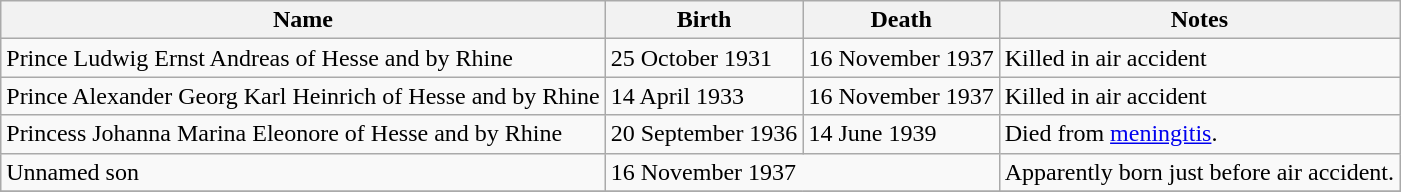<table class="wikitable">
<tr>
<th>Name</th>
<th>Birth</th>
<th>Death</th>
<th>Notes</th>
</tr>
<tr>
<td>Prince Ludwig Ernst Andreas of Hesse and by Rhine</td>
<td>25 October 1931</td>
<td>16 November 1937</td>
<td>Killed in air accident</td>
</tr>
<tr>
<td>Prince Alexander Georg Karl Heinrich of Hesse and by Rhine</td>
<td>14 April 1933</td>
<td>16 November 1937</td>
<td>Killed in air accident</td>
</tr>
<tr>
<td>Princess Johanna Marina Eleonore of Hesse and by Rhine</td>
<td>20 September 1936</td>
<td>14 June 1939</td>
<td>Died from <a href='#'>meningitis</a>.</td>
</tr>
<tr>
<td>Unnamed son</td>
<td colspan=2>16 November 1937</td>
<td>Apparently born just before air accident.</td>
</tr>
<tr>
</tr>
</table>
